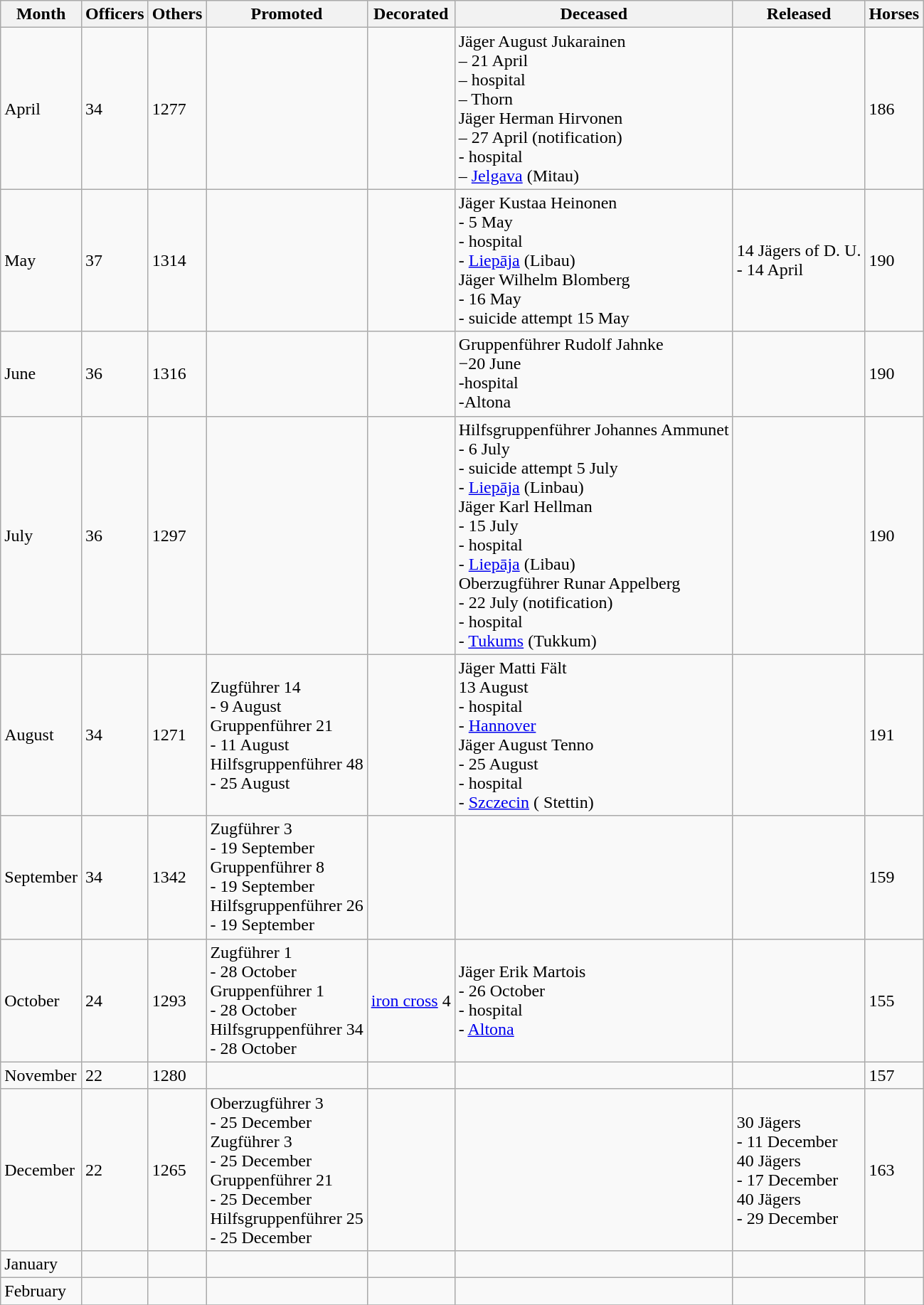<table class="wikitable">
<tr>
<th>Month</th>
<th>Officers</th>
<th>Others</th>
<th>Promoted</th>
<th>Decorated</th>
<th>Deceased</th>
<th>Released</th>
<th>Horses</th>
</tr>
<tr>
<td>April</td>
<td>34</td>
<td>1277</td>
<td></td>
<td></td>
<td>Jäger August Jukarainen <br> – 21 April<br> – hospital<br>  – Thorn<br> Jäger Herman Hirvonen <br> – 27 April (notification)<br>- hospital<br> – <a href='#'>Jelgava</a> (Mitau)</td>
<td></td>
<td>186</td>
</tr>
<tr>
<td>May</td>
<td>37</td>
<td>1314</td>
<td></td>
<td></td>
<td>Jäger Kustaa Heinonen<br>- 5 May<br>- hospital<br>- <a href='#'>Liepāja</a> (Libau) <br> Jäger Wilhelm Blomberg <br>- 16 May<br>- suicide attempt 15 May</td>
<td>14 Jägers of D. U. <br>- 14 April</td>
<td>190</td>
</tr>
<tr>
<td>June</td>
<td>36</td>
<td>1316</td>
<td></td>
<td></td>
<td>Gruppenführer Rudolf Jahnke<br> −20 June<br>-hospital<br> -Altona</td>
<td></td>
<td>190</td>
</tr>
<tr>
<td>July</td>
<td>36</td>
<td>1297</td>
<td></td>
<td></td>
<td>Hilfsgruppenführer Johannes Ammunet<br>- 6 July<br>- suicide attempt 5 July<br>- <a href='#'>Liepāja</a> (Linbau)<br>Jäger Karl Hellman<br>- 15 July<br>- hospital<br>- <a href='#'>Liepāja</a> (Libau) <br>Oberzugführer Runar Appelberg<br>- 22 July (notification)<br>- hospital <br>- <a href='#'>Tukums</a> (Tukkum)</td>
<td></td>
<td>190</td>
</tr>
<tr>
<td>August</td>
<td>34</td>
<td>1271</td>
<td>Zugführer 14<br>- 9 August<br>Gruppenführer 21<br>- 11 August<br>Hilfsgruppenführer 48<br>- 25 August</td>
<td></td>
<td>Jäger Matti Fält<br>13 August<br>- hospital<br>- <a href='#'>Hannover</a><br>Jäger August Tenno<br>- 25 August<br>- hospital<br>- <a href='#'>Szczecin</a> ( Stettin)</td>
<td></td>
<td>191</td>
</tr>
<tr>
<td>September</td>
<td>34</td>
<td>1342</td>
<td>Zugführer 3<br>- 19 September<br>Gruppenführer 8<br>- 19 September<br>Hilfsgruppenführer 26<br>- 19 September</td>
<td></td>
<td></td>
<td></td>
<td>159</td>
</tr>
<tr>
<td>October</td>
<td>24</td>
<td>1293</td>
<td>Zugführer 1<br>- 28 October<br>Gruppenführer 1<br>- 28 October<br>Hilfsgruppenführer 34<br>- 28 October</td>
<td><a href='#'>iron cross</a> 4</td>
<td>Jäger Erik Martois<br>- 26 October<br>- hospital<br>- <a href='#'>Altona</a></td>
<td></td>
<td>155</td>
</tr>
<tr>
<td>November</td>
<td>22</td>
<td>1280</td>
<td></td>
<td></td>
<td></td>
<td></td>
<td>157</td>
</tr>
<tr>
<td>December</td>
<td>22</td>
<td>1265</td>
<td>Oberzugführer 3<br>- 25 December<br> Zugführer 3<br>- 25 December<br>Gruppenführer 21<br>- 25 December<br>Hilfsgruppenführer 25<br>- 25 December</td>
<td></td>
<td></td>
<td>30 Jägers<br>- 11 December<br>40 Jägers<br>- 17 December<br>40 Jägers<br>- 29 December</td>
<td>163</td>
</tr>
<tr>
<td>January</td>
<td></td>
<td></td>
<td></td>
<td></td>
<td></td>
<td></td>
<td></td>
</tr>
<tr>
<td>February</td>
<td></td>
<td></td>
<td></td>
<td></td>
<td></td>
<td></td>
<td></td>
</tr>
<tr>
</tr>
</table>
